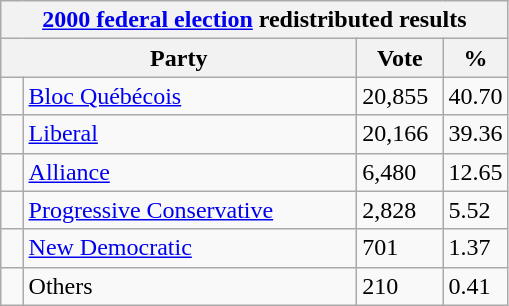<table class="wikitable">
<tr>
<th colspan="4"><a href='#'>2000 federal election</a> redistributed results</th>
</tr>
<tr>
<th bgcolor="#DDDDFF" width="230px" colspan="2">Party</th>
<th bgcolor="#DDDDFF" width="50px">Vote</th>
<th bgcolor="#DDDDFF" width="30px">%</th>
</tr>
<tr>
<td> </td>
<td><a href='#'>Bloc Québécois</a></td>
<td>20,855</td>
<td>40.70</td>
</tr>
<tr>
<td> </td>
<td><a href='#'>Liberal</a></td>
<td>20,166</td>
<td>39.36</td>
</tr>
<tr>
<td> </td>
<td><a href='#'>Alliance</a></td>
<td>6,480</td>
<td>12.65</td>
</tr>
<tr>
<td> </td>
<td><a href='#'>Progressive Conservative</a></td>
<td>2,828</td>
<td>5.52</td>
</tr>
<tr>
<td> </td>
<td><a href='#'>New Democratic</a></td>
<td>701</td>
<td>1.37</td>
</tr>
<tr>
<td> </td>
<td>Others</td>
<td>210</td>
<td>0.41</td>
</tr>
</table>
